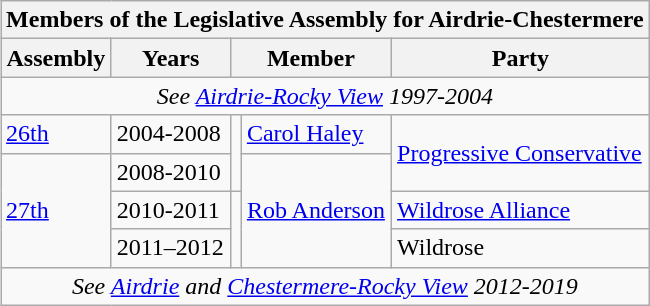<table class="wikitable" align=right>
<tr>
<th colspan=5>Members of the Legislative Assembly for Airdrie-Chestermere</th>
</tr>
<tr>
<th>Assembly</th>
<th>Years</th>
<th colspan="2">Member</th>
<th>Party</th>
</tr>
<tr>
<td align="center" colspan=5><em>See <a href='#'>Airdrie-Rocky View</a> 1997-2004</em></td>
</tr>
<tr>
<td><a href='#'>26th</a></td>
<td>2004-2008</td>
<td rowspan=2 ></td>
<td><a href='#'>Carol Haley</a></td>
<td rowspan=2><a href='#'>Progressive Conservative</a></td>
</tr>
<tr>
<td rowspan=3><a href='#'>27th</a></td>
<td>2008-2010</td>
<td rowspan=3><a href='#'>Rob Anderson</a></td>
</tr>
<tr>
<td>2010-2011</td>
<td rowspan=2 ></td>
<td><a href='#'>Wildrose Alliance</a></td>
</tr>
<tr>
<td>2011–2012</td>
<td>Wildrose</td>
</tr>
<tr>
<td colspan=5 align=center><em>See <a href='#'>Airdrie</a> and <a href='#'>Chestermere-Rocky View</a> 2012-2019</em></td>
</tr>
</table>
